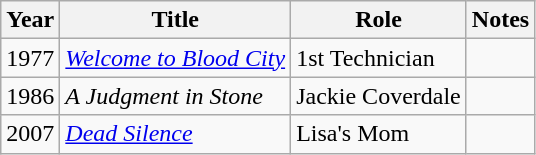<table class="wikitable sortable">
<tr>
<th>Year</th>
<th>Title</th>
<th>Role</th>
<th class="unsortable">Notes</th>
</tr>
<tr>
<td>1977</td>
<td><em><a href='#'>Welcome to Blood City</a></em></td>
<td>1st Technician</td>
<td></td>
</tr>
<tr>
<td>1986</td>
<td data-sort-value="Judgment in Stone, A"><em>A Judgment in Stone</em></td>
<td>Jackie Coverdale</td>
<td></td>
</tr>
<tr>
<td>2007</td>
<td><em><a href='#'>Dead Silence</a></em></td>
<td>Lisa's Mom</td>
<td></td>
</tr>
</table>
